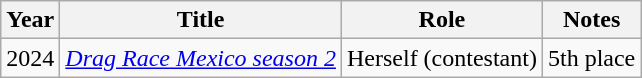<table class="wikitable plainrowheaders" style="text-align:left;">
<tr>
<th>Year</th>
<th>Title</th>
<th>Role</th>
<th>Notes</th>
</tr>
<tr>
<td>2024</td>
<td><em><a href='#'>Drag Race Mexico season 2</a></em></td>
<td>Herself (contestant)</td>
<td>5th place</td>
</tr>
</table>
